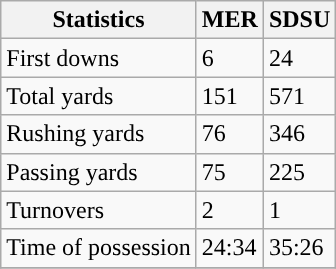<table class="wikitable">
<tr>
<th>Statistics</th>
<th>MER</th>
<th>SDSU</th>
</tr>
<tr>
<td>First downs</td>
<td>6</td>
<td>24</td>
</tr>
<tr>
<td>Total yards</td>
<td>151</td>
<td>571</td>
</tr>
<tr>
<td>Rushing yards</td>
<td>76</td>
<td>346</td>
</tr>
<tr>
<td>Passing yards</td>
<td>75</td>
<td>225</td>
</tr>
<tr>
<td>Turnovers</td>
<td>2</td>
<td>1</td>
</tr>
<tr>
<td>Time of possession</td>
<td>24:34</td>
<td>35:26</td>
</tr>
<tr>
</tr>
</table>
